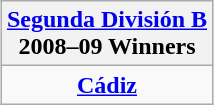<table class="wikitable" style="text-align: center; margin: 0 auto;">
<tr>
<th><a href='#'>Segunda División B</a><br>2008–09 Winners</th>
</tr>
<tr>
<td><strong><a href='#'>Cádiz</a></strong></td>
</tr>
</table>
